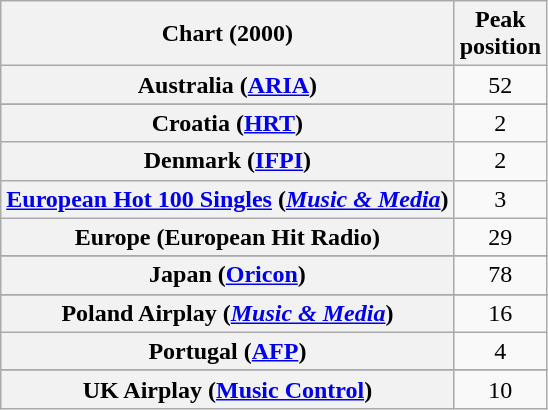<table class="wikitable sortable plainrowheaders">
<tr>
<th>Chart (2000)</th>
<th>Peak<br>position</th>
</tr>
<tr>
<th scope="row">Australia (<a href='#'>ARIA</a>)</th>
<td style="text-align:center;">52</td>
</tr>
<tr>
</tr>
<tr>
</tr>
<tr>
<th scope="row">Croatia (<a href='#'>HRT</a>)</th>
<td align="center">2</td>
</tr>
<tr>
<th scope="row">Denmark (<a href='#'>IFPI</a>)</th>
<td style="text-align:center;">2</td>
</tr>
<tr>
<th scope="row"><a href='#'>European Hot 100 Singles</a> (<em><a href='#'>Music & Media</a></em>)</th>
<td style="text-align:center;">3</td>
</tr>
<tr>
<th scope="row">Europe (European Hit Radio)</th>
<td style="text-align:center;">29</td>
</tr>
<tr>
</tr>
<tr>
<th scope="row">Japan (<a href='#'>Oricon</a>)</th>
<td style="text-align:center;">78</td>
</tr>
<tr>
</tr>
<tr>
</tr>
<tr>
<th scope="row">Poland Airplay (<em><a href='#'>Music & Media</a></em>)</th>
<td style="text-align:center;">16</td>
</tr>
<tr>
<th scope="row">Portugal (<a href='#'>AFP</a>)</th>
<td style="text-align:center;">4</td>
</tr>
<tr>
</tr>
<tr>
</tr>
<tr>
</tr>
<tr>
<th scope="row">UK Airplay (<a href='#'>Music Control</a>)</th>
<td align="center">10</td>
</tr>
</table>
